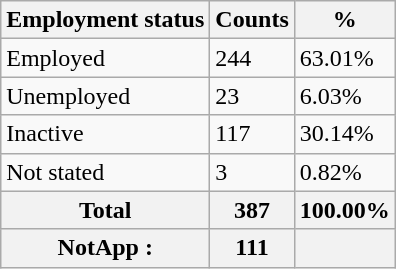<table class="wikitable sortable">
<tr>
<th>Employment status</th>
<th>Counts</th>
<th>%</th>
</tr>
<tr>
<td>Employed</td>
<td>244</td>
<td>63.01%</td>
</tr>
<tr>
<td>Unemployed</td>
<td>23</td>
<td>6.03%</td>
</tr>
<tr>
<td>Inactive</td>
<td>117</td>
<td>30.14%</td>
</tr>
<tr>
<td>Not stated</td>
<td>3</td>
<td>0.82%</td>
</tr>
<tr>
<th>Total</th>
<th>387</th>
<th>100.00%</th>
</tr>
<tr>
<th>NotApp :</th>
<th>111</th>
<th></th>
</tr>
</table>
